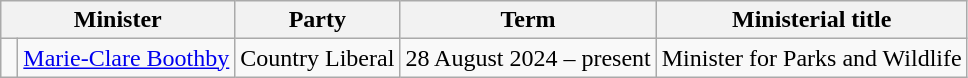<table class="sortable wikitable">
<tr>
<th colspan=2>Minister</th>
<th>Party</th>
<th>Term</th>
<th>Ministerial title</th>
</tr>
<tr>
<td> </td>
<td><a href='#'>Marie-Clare Boothby</a></td>
<td>Country Liberal</td>
<td>28 August 2024 – present</td>
<td>Minister for Parks and Wildlife</td>
</tr>
</table>
